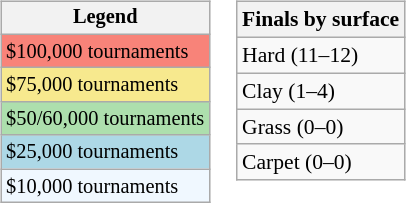<table>
<tr valign=top>
<td><br><table class=wikitable style="font-size:85%">
<tr>
<th>Legend</th>
</tr>
<tr style="background:#f88379;">
<td>$100,000 tournaments</td>
</tr>
<tr style="background:#f7e98e;">
<td>$75,000 tournaments</td>
</tr>
<tr style="background:#addfad;">
<td>$50/60,000 tournaments</td>
</tr>
<tr style="background:lightblue;">
<td>$25,000 tournaments</td>
</tr>
<tr style="background:#f0f8ff;">
<td>$10,000 tournaments</td>
</tr>
</table>
</td>
<td><br><table class=wikitable style="font-size:90%">
<tr>
<th>Finals by surface</th>
</tr>
<tr>
<td>Hard (11–12)</td>
</tr>
<tr>
<td>Clay (1–4)</td>
</tr>
<tr>
<td>Grass (0–0)</td>
</tr>
<tr>
<td>Carpet (0–0)</td>
</tr>
</table>
</td>
</tr>
</table>
